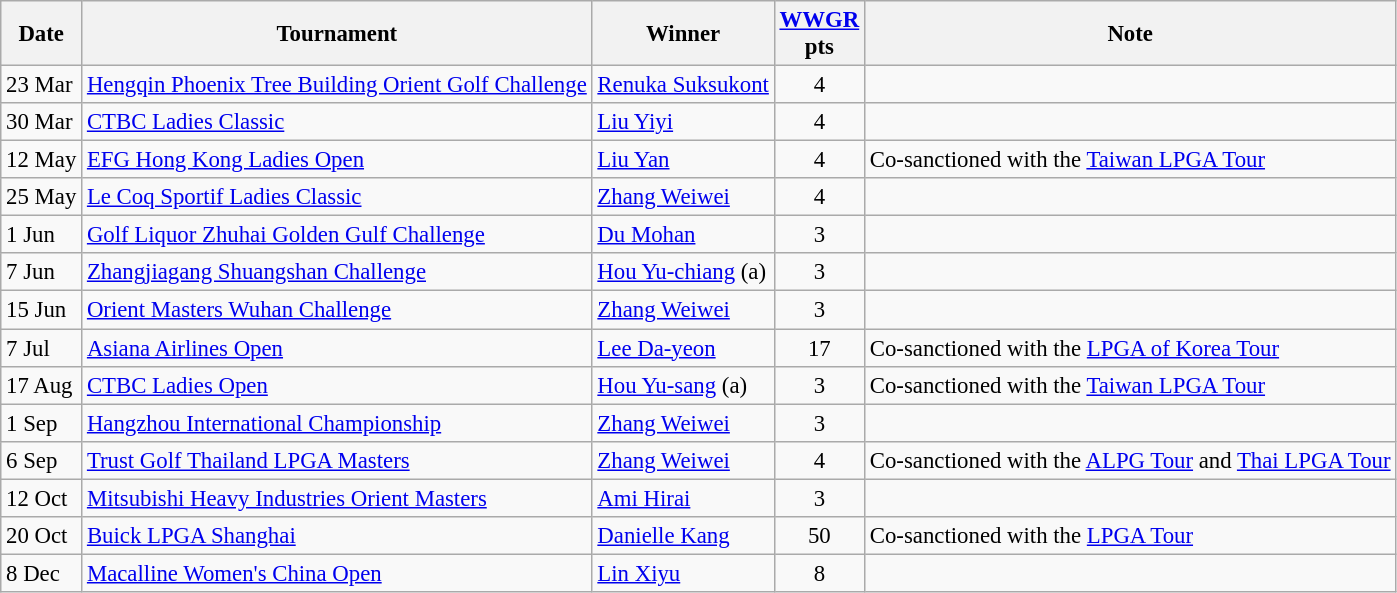<table class="wikitable sortable" style="font-size:95%;">
<tr>
<th>Date</th>
<th>Tournament</th>
<th>Winner</th>
<th><a href='#'>WWGR</a><br>pts</th>
<th>Note</th>
</tr>
<tr>
<td>23 Mar</td>
<td><a href='#'>Hengqin Phoenix Tree Building Orient Golf Challenge</a></td>
<td> <a href='#'>Renuka Suksukont</a></td>
<td align=center>4</td>
<td></td>
</tr>
<tr>
<td>30 Mar</td>
<td><a href='#'>CTBC Ladies Classic</a></td>
<td> <a href='#'>Liu Yiyi</a> </td>
<td align=center>4</td>
<td></td>
</tr>
<tr>
<td>12 May</td>
<td><a href='#'>EFG Hong Kong Ladies Open</a></td>
<td> <a href='#'>Liu Yan</a></td>
<td align=center>4</td>
<td>Co-sanctioned with the <a href='#'>Taiwan LPGA Tour</a></td>
</tr>
<tr>
<td>25 May</td>
<td><a href='#'>Le Coq Sportif Ladies Classic</a></td>
<td> <a href='#'>Zhang Weiwei</a></td>
<td align=center>4</td>
<td></td>
</tr>
<tr>
<td>1 Jun</td>
<td><a href='#'>Golf Liquor Zhuhai Golden Gulf Challenge</a></td>
<td> <a href='#'>Du Mohan</a></td>
<td align=center>3</td>
<td></td>
</tr>
<tr>
<td>7 Jun</td>
<td><a href='#'>Zhangjiagang Shuangshan Challenge</a></td>
<td> <a href='#'>Hou Yu-chiang</a> (a)</td>
<td align=center>3</td>
<td></td>
</tr>
<tr>
<td>15 Jun</td>
<td><a href='#'>Orient Masters Wuhan Challenge</a></td>
<td> <a href='#'>Zhang Weiwei</a></td>
<td align=center>3</td>
<td></td>
</tr>
<tr>
<td>7 Jul</td>
<td><a href='#'>Asiana Airlines Open</a></td>
<td> <a href='#'>Lee Da-yeon</a></td>
<td align=center>17</td>
<td>Co-sanctioned with the <a href='#'>LPGA of Korea Tour</a></td>
</tr>
<tr>
<td>17 Aug</td>
<td><a href='#'>CTBC Ladies Open</a></td>
<td> <a href='#'>Hou Yu-sang</a> (a)</td>
<td align=center>3</td>
<td>Co-sanctioned with the <a href='#'>Taiwan LPGA Tour</a></td>
</tr>
<tr>
<td>1 Sep</td>
<td><a href='#'>Hangzhou International Championship</a></td>
<td> <a href='#'>Zhang Weiwei</a></td>
<td align=center>3</td>
<td></td>
</tr>
<tr>
<td>6 Sep</td>
<td><a href='#'>Trust Golf Thailand LPGA Masters</a></td>
<td> <a href='#'>Zhang Weiwei</a></td>
<td align=center>4</td>
<td>Co-sanctioned with the <a href='#'>ALPG Tour</a> and <a href='#'>Thai LPGA Tour</a></td>
</tr>
<tr>
<td>12 Oct</td>
<td><a href='#'>Mitsubishi Heavy Industries Orient Masters</a></td>
<td> <a href='#'>Ami Hirai</a></td>
<td align=center>3</td>
<td></td>
</tr>
<tr>
<td>20 Oct</td>
<td><a href='#'>Buick LPGA Shanghai</a></td>
<td> <a href='#'>Danielle Kang</a></td>
<td align=center>50</td>
<td>Co-sanctioned with the <a href='#'>LPGA Tour</a></td>
</tr>
<tr>
<td>8 Dec</td>
<td><a href='#'>Macalline Women's China Open</a></td>
<td> <a href='#'>Lin Xiyu</a></td>
<td align=center>8</td>
<td></td>
</tr>
</table>
